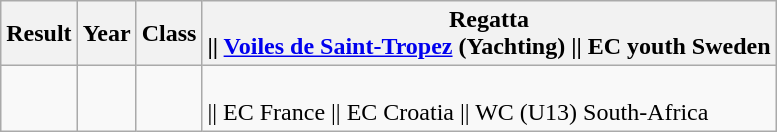<table class="wikitable">
<tr>
<th>Result</th>
<th>Year</th>
<th>Class</th>
<th>Regatta<br> || <a href='#'>Voiles de Saint-Tropez</a> (Yachting)
|| EC youth Sweden</th>
</tr>
<tr>
<td></td>
<td></td>
<td></td>
<td><br> || EC France
 || EC Croatia
 || WC (U13) South-Africa</td>
</tr>
</table>
